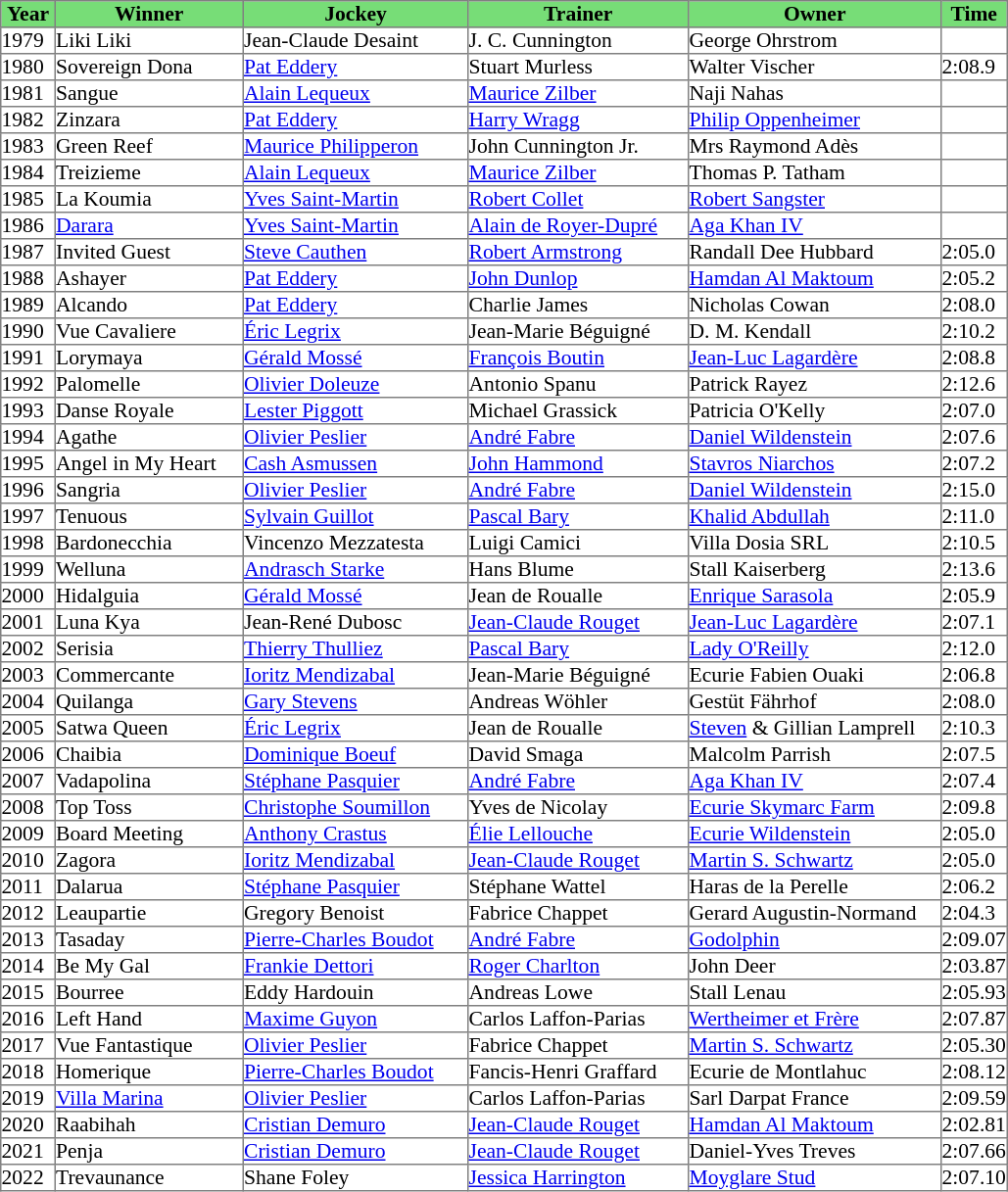<table class = "sortable" | border="1" cellpadding="0" style="border-collapse: collapse; font-size:90%">
<tr bgcolor="#77dd77" align="center">
<th width="36px"><strong>Year</strong><br></th>
<th width="127px"><strong>Winner</strong><br></th>
<th width="152px"><strong>Jockey</strong><br></th>
<th width="149px"><strong>Trainer</strong><br></th>
<th width="171px"><strong>Owner</strong><br></th>
<th><strong>Time</strong><br></th>
</tr>
<tr>
<td>1979</td>
<td>Liki Liki</td>
<td>Jean-Claude Desaint</td>
<td>J. C. Cunnington </td>
<td>George Ohrstrom</td>
<td></td>
</tr>
<tr>
<td>1980</td>
<td>Sovereign Dona</td>
<td><a href='#'>Pat Eddery</a></td>
<td>Stuart Murless</td>
<td>Walter Vischer</td>
<td>2:08.9</td>
</tr>
<tr>
<td>1981</td>
<td>Sangue</td>
<td><a href='#'>Alain Lequeux</a></td>
<td><a href='#'>Maurice Zilber</a></td>
<td>Naji Nahas</td>
<td></td>
</tr>
<tr>
<td>1982</td>
<td>Zinzara</td>
<td><a href='#'>Pat Eddery</a></td>
<td><a href='#'>Harry Wragg</a></td>
<td><a href='#'>Philip Oppenheimer</a></td>
<td></td>
</tr>
<tr>
<td>1983</td>
<td>Green Reef</td>
<td><a href='#'>Maurice Philipperon</a></td>
<td>John Cunnington Jr.</td>
<td>Mrs Raymond Adès</td>
<td></td>
</tr>
<tr>
<td>1984</td>
<td>Treizieme</td>
<td><a href='#'>Alain Lequeux</a></td>
<td><a href='#'>Maurice Zilber</a></td>
<td>Thomas P. Tatham</td>
<td></td>
</tr>
<tr>
<td>1985</td>
<td>La Koumia</td>
<td><a href='#'>Yves Saint-Martin</a></td>
<td><a href='#'>Robert Collet</a></td>
<td><a href='#'>Robert Sangster</a></td>
<td></td>
</tr>
<tr>
<td>1986</td>
<td><a href='#'>Darara</a></td>
<td><a href='#'>Yves Saint-Martin</a></td>
<td><a href='#'>Alain de Royer-Dupré</a></td>
<td><a href='#'>Aga Khan IV</a></td>
<td></td>
</tr>
<tr>
<td>1987</td>
<td>Invited Guest</td>
<td><a href='#'>Steve Cauthen</a></td>
<td><a href='#'>Robert Armstrong</a></td>
<td>Randall Dee Hubbard</td>
<td>2:05.0</td>
</tr>
<tr>
<td>1988</td>
<td>Ashayer</td>
<td><a href='#'>Pat Eddery</a></td>
<td><a href='#'>John Dunlop</a></td>
<td><a href='#'>Hamdan Al Maktoum</a></td>
<td>2:05.2</td>
</tr>
<tr>
<td>1989</td>
<td>Alcando</td>
<td><a href='#'>Pat Eddery</a></td>
<td>Charlie James</td>
<td>Nicholas Cowan</td>
<td>2:08.0</td>
</tr>
<tr>
<td>1990</td>
<td>Vue Cavaliere</td>
<td><a href='#'>Éric Legrix</a></td>
<td>Jean-Marie Béguigné</td>
<td>D. M. Kendall</td>
<td>2:10.2</td>
</tr>
<tr>
<td>1991</td>
<td>Lorymaya</td>
<td><a href='#'>Gérald Mossé</a></td>
<td><a href='#'>François Boutin</a></td>
<td><a href='#'>Jean-Luc Lagardère</a></td>
<td>2:08.8</td>
</tr>
<tr>
<td>1992</td>
<td>Palomelle</td>
<td><a href='#'>Olivier Doleuze</a></td>
<td>Antonio Spanu</td>
<td>Patrick Rayez</td>
<td>2:12.6</td>
</tr>
<tr>
<td>1993</td>
<td>Danse Royale</td>
<td><a href='#'>Lester Piggott</a></td>
<td>Michael Grassick</td>
<td>Patricia O'Kelly</td>
<td>2:07.0</td>
</tr>
<tr>
<td>1994</td>
<td>Agathe</td>
<td><a href='#'>Olivier Peslier</a></td>
<td><a href='#'>André Fabre</a></td>
<td><a href='#'>Daniel Wildenstein</a></td>
<td>2:07.6</td>
</tr>
<tr>
<td>1995</td>
<td>Angel in My Heart</td>
<td><a href='#'>Cash Asmussen</a></td>
<td><a href='#'>John Hammond</a></td>
<td><a href='#'>Stavros Niarchos</a></td>
<td>2:07.2</td>
</tr>
<tr>
<td>1996</td>
<td>Sangria</td>
<td><a href='#'>Olivier Peslier</a></td>
<td><a href='#'>André Fabre</a></td>
<td><a href='#'>Daniel Wildenstein</a></td>
<td>2:15.0</td>
</tr>
<tr>
<td>1997</td>
<td>Tenuous</td>
<td><a href='#'>Sylvain Guillot</a></td>
<td><a href='#'>Pascal Bary</a></td>
<td><a href='#'>Khalid Abdullah</a></td>
<td>2:11.0</td>
</tr>
<tr>
<td>1998</td>
<td>Bardonecchia</td>
<td>Vincenzo Mezzatesta</td>
<td>Luigi Camici</td>
<td>Villa Dosia SRL</td>
<td>2:10.5</td>
</tr>
<tr>
<td>1999</td>
<td>Welluna</td>
<td><a href='#'>Andrasch Starke</a></td>
<td>Hans Blume</td>
<td>Stall Kaiserberg</td>
<td>2:13.6</td>
</tr>
<tr>
<td>2000</td>
<td>Hidalguia</td>
<td><a href='#'>Gérald Mossé</a></td>
<td>Jean de Roualle</td>
<td><a href='#'>Enrique Sarasola</a></td>
<td>2:05.9</td>
</tr>
<tr>
<td>2001</td>
<td>Luna Kya</td>
<td>Jean-René Dubosc</td>
<td><a href='#'>Jean-Claude Rouget</a></td>
<td><a href='#'>Jean-Luc Lagardère</a></td>
<td>2:07.1</td>
</tr>
<tr>
<td>2002</td>
<td>Serisia</td>
<td><a href='#'>Thierry Thulliez</a></td>
<td><a href='#'>Pascal Bary</a></td>
<td><a href='#'>Lady O'Reilly</a></td>
<td>2:12.0</td>
</tr>
<tr>
<td>2003</td>
<td>Commercante</td>
<td><a href='#'>Ioritz Mendizabal</a></td>
<td>Jean-Marie Béguigné</td>
<td>Ecurie Fabien Ouaki</td>
<td>2:06.8</td>
</tr>
<tr>
<td>2004</td>
<td>Quilanga</td>
<td><a href='#'>Gary Stevens</a></td>
<td>Andreas Wöhler</td>
<td>Gestüt Fährhof</td>
<td>2:08.0</td>
</tr>
<tr>
<td>2005</td>
<td>Satwa Queen</td>
<td><a href='#'>Éric Legrix</a></td>
<td>Jean de Roualle</td>
<td><a href='#'>Steven</a> & Gillian Lamprell</td>
<td>2:10.3</td>
</tr>
<tr>
<td>2006</td>
<td>Chaibia</td>
<td><a href='#'>Dominique Boeuf</a></td>
<td>David Smaga</td>
<td>Malcolm Parrish</td>
<td>2:07.5</td>
</tr>
<tr>
<td>2007</td>
<td>Vadapolina</td>
<td><a href='#'>Stéphane Pasquier</a></td>
<td><a href='#'>André Fabre</a></td>
<td><a href='#'>Aga Khan IV</a></td>
<td>2:07.4</td>
</tr>
<tr>
<td>2008</td>
<td>Top Toss</td>
<td><a href='#'>Christophe Soumillon</a></td>
<td>Yves de Nicolay</td>
<td><a href='#'>Ecurie Skymarc Farm</a></td>
<td>2:09.8</td>
</tr>
<tr>
<td>2009</td>
<td>Board Meeting</td>
<td><a href='#'>Anthony Crastus</a></td>
<td><a href='#'>Élie Lellouche</a></td>
<td><a href='#'>Ecurie Wildenstein</a></td>
<td>2:05.0</td>
</tr>
<tr>
<td>2010</td>
<td>Zagora</td>
<td><a href='#'>Ioritz Mendizabal</a></td>
<td><a href='#'>Jean-Claude Rouget</a></td>
<td><a href='#'>Martin S. Schwartz</a></td>
<td>2:05.0</td>
</tr>
<tr>
<td>2011</td>
<td>Dalarua</td>
<td><a href='#'>Stéphane Pasquier</a></td>
<td>Stéphane Wattel</td>
<td>Haras de la Perelle</td>
<td>2:06.2</td>
</tr>
<tr>
<td>2012</td>
<td>Leaupartie</td>
<td>Gregory Benoist</td>
<td>Fabrice Chappet</td>
<td>Gerard Augustin-Normand</td>
<td>2:04.3</td>
</tr>
<tr>
<td>2013</td>
<td>Tasaday</td>
<td><a href='#'>Pierre-Charles Boudot</a></td>
<td><a href='#'>André Fabre</a></td>
<td><a href='#'>Godolphin</a></td>
<td>2:09.07</td>
</tr>
<tr>
<td>2014</td>
<td>Be My Gal</td>
<td><a href='#'>Frankie Dettori</a></td>
<td><a href='#'>Roger Charlton</a></td>
<td>John Deer</td>
<td>2:03.87</td>
</tr>
<tr>
<td>2015</td>
<td>Bourree</td>
<td>Eddy Hardouin</td>
<td>Andreas Lowe</td>
<td>Stall Lenau</td>
<td>2:05.93</td>
</tr>
<tr>
<td>2016</td>
<td>Left Hand</td>
<td><a href='#'>Maxime Guyon</a></td>
<td>Carlos Laffon-Parias</td>
<td><a href='#'>Wertheimer et Frère</a></td>
<td>2:07.87</td>
</tr>
<tr>
<td>2017</td>
<td>Vue Fantastique</td>
<td><a href='#'>Olivier Peslier</a></td>
<td>Fabrice Chappet</td>
<td><a href='#'>Martin S. Schwartz</a></td>
<td>2:05.30</td>
</tr>
<tr>
<td>2018</td>
<td>Homerique</td>
<td><a href='#'>Pierre-Charles Boudot</a></td>
<td>Fancis-Henri Graffard</td>
<td>Ecurie de Montlahuc</td>
<td>2:08.12</td>
</tr>
<tr>
<td>2019</td>
<td><a href='#'>Villa Marina</a></td>
<td><a href='#'>Olivier Peslier</a></td>
<td>Carlos Laffon-Parias</td>
<td>Sarl Darpat France</td>
<td>2:09.59</td>
</tr>
<tr>
<td>2020</td>
<td>Raabihah</td>
<td><a href='#'>Cristian Demuro</a></td>
<td><a href='#'>Jean-Claude Rouget</a></td>
<td><a href='#'>Hamdan Al Maktoum</a></td>
<td>2:02.81</td>
</tr>
<tr>
<td>2021</td>
<td>Penja</td>
<td><a href='#'>Cristian Demuro</a></td>
<td><a href='#'>Jean-Claude Rouget</a></td>
<td>Daniel-Yves Treves</td>
<td>2:07.66</td>
</tr>
<tr>
<td>2022</td>
<td>Trevaunance</td>
<td>Shane Foley</td>
<td><a href='#'>Jessica Harrington</a></td>
<td><a href='#'>Moyglare Stud</a></td>
<td>2:07.10</td>
</tr>
</table>
